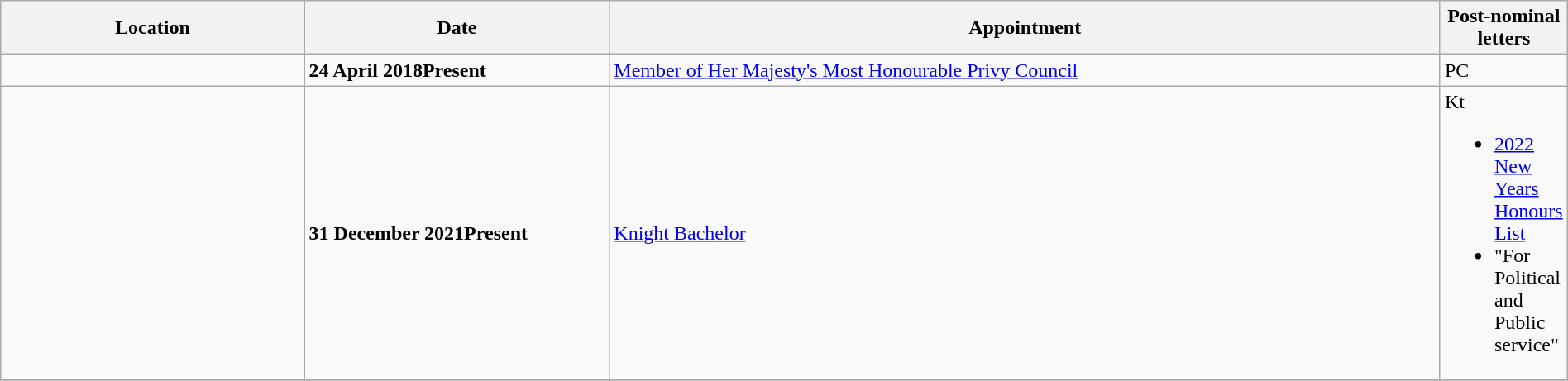<table class="wikitable" style="width:100%;">
<tr>
<th style="width:20%;">Location</th>
<th style="width:20%;">Date</th>
<th style="width:55%;">Appointment</th>
<th style="width:5%;">Post-nominal letters</th>
</tr>
<tr>
<td></td>
<td><strong>24 April 2018Present</strong></td>
<td><a href='#'>Member of Her Majesty's Most Honourable Privy Council</a></td>
<td>PC</td>
</tr>
<tr>
<td></td>
<td><strong>31 December 2021Present</strong></td>
<td><a href='#'>Knight Bachelor</a></td>
<td>Kt<br><ul><li><a href='#'>2022 New Years Honours List</a></li><li>"For Political and Public service"</li></ul></td>
</tr>
<tr>
</tr>
</table>
